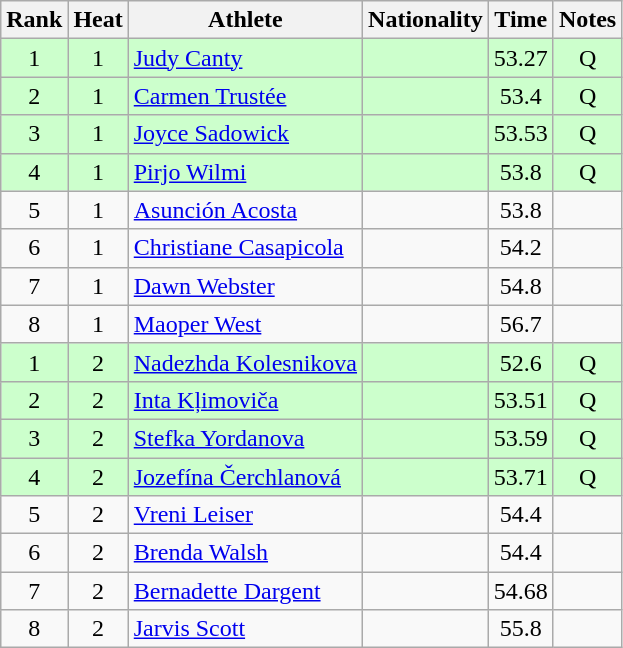<table class="wikitable sortable" style="text-align:center">
<tr>
<th>Rank</th>
<th>Heat</th>
<th>Athlete</th>
<th>Nationality</th>
<th>Time</th>
<th>Notes</th>
</tr>
<tr bgcolor=ccffcc>
<td>1</td>
<td>1</td>
<td align=left><a href='#'>Judy Canty</a></td>
<td align=left></td>
<td>53.27</td>
<td>Q</td>
</tr>
<tr bgcolor=ccffcc>
<td>2</td>
<td>1</td>
<td align=left><a href='#'>Carmen Trustée</a></td>
<td align=left></td>
<td>53.4</td>
<td>Q</td>
</tr>
<tr bgcolor=ccffcc>
<td>3</td>
<td>1</td>
<td align=left><a href='#'>Joyce Sadowick</a></td>
<td align=left></td>
<td>53.53</td>
<td>Q</td>
</tr>
<tr bgcolor=ccffcc>
<td>4</td>
<td>1</td>
<td align=left><a href='#'>Pirjo Wilmi</a></td>
<td align=left></td>
<td>53.8</td>
<td>Q</td>
</tr>
<tr>
<td>5</td>
<td>1</td>
<td align=left><a href='#'>Asunción Acosta</a></td>
<td align=left></td>
<td>53.8</td>
<td></td>
</tr>
<tr>
<td>6</td>
<td>1</td>
<td align=left><a href='#'>Christiane Casapicola</a></td>
<td align=left></td>
<td>54.2</td>
<td></td>
</tr>
<tr>
<td>7</td>
<td>1</td>
<td align=left><a href='#'>Dawn Webster</a></td>
<td align=left></td>
<td>54.8</td>
<td></td>
</tr>
<tr>
<td>8</td>
<td>1</td>
<td align=left><a href='#'>Maoper West</a></td>
<td align=left></td>
<td>56.7</td>
<td></td>
</tr>
<tr bgcolor=ccffcc>
<td>1</td>
<td>2</td>
<td align=left><a href='#'>Nadezhda Kolesnikova</a></td>
<td align=left></td>
<td>52.6</td>
<td>Q</td>
</tr>
<tr bgcolor=ccffcc>
<td>2</td>
<td>2</td>
<td align=left><a href='#'>Inta Kļimoviča</a></td>
<td align=left></td>
<td>53.51</td>
<td>Q</td>
</tr>
<tr bgcolor=ccffcc>
<td>3</td>
<td>2</td>
<td align=left><a href='#'>Stefka Yordanova</a></td>
<td align=left></td>
<td>53.59</td>
<td>Q</td>
</tr>
<tr bgcolor=ccffcc>
<td>4</td>
<td>2</td>
<td align=left><a href='#'>Jozefína Čerchlanová</a></td>
<td align=left></td>
<td>53.71</td>
<td>Q</td>
</tr>
<tr>
<td>5</td>
<td>2</td>
<td align=left><a href='#'>Vreni Leiser</a></td>
<td align=left></td>
<td>54.4</td>
<td></td>
</tr>
<tr>
<td>6</td>
<td>2</td>
<td align=left><a href='#'>Brenda Walsh</a></td>
<td align=left></td>
<td>54.4</td>
<td></td>
</tr>
<tr>
<td>7</td>
<td>2</td>
<td align=left><a href='#'>Bernadette Dargent</a></td>
<td align=left></td>
<td>54.68</td>
<td></td>
</tr>
<tr>
<td>8</td>
<td>2</td>
<td align=left><a href='#'>Jarvis Scott</a></td>
<td align=left></td>
<td>55.8</td>
<td></td>
</tr>
</table>
